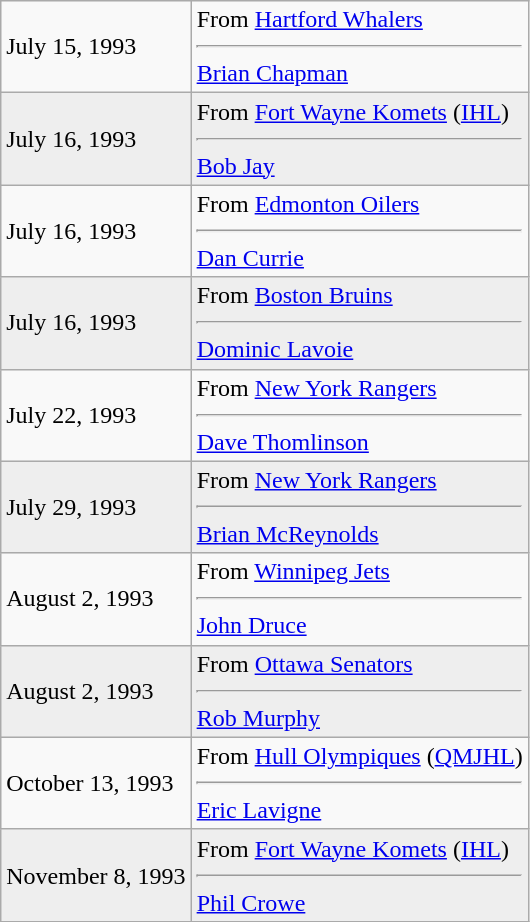<table class="wikitable">
<tr>
<td>July 15, 1993</td>
<td valign="top">From <a href='#'>Hartford Whalers</a><hr><a href='#'>Brian Chapman</a></td>
</tr>
<tr style="background:#eee;">
<td>July 16, 1993</td>
<td valign="top">From <a href='#'>Fort Wayne Komets</a> (<a href='#'>IHL</a>)<hr><a href='#'>Bob Jay</a></td>
</tr>
<tr>
<td>July 16, 1993</td>
<td valign="top">From <a href='#'>Edmonton Oilers</a><hr><a href='#'>Dan Currie</a></td>
</tr>
<tr style="background:#eee;">
<td>July 16, 1993</td>
<td valign="top">From <a href='#'>Boston Bruins</a><hr><a href='#'>Dominic Lavoie</a></td>
</tr>
<tr>
<td>July 22, 1993</td>
<td valign="top">From <a href='#'>New York Rangers</a><hr><a href='#'>Dave Thomlinson</a></td>
</tr>
<tr style="background:#eee;">
<td>July 29, 1993</td>
<td valign="top">From <a href='#'>New York Rangers</a><hr><a href='#'>Brian McReynolds</a></td>
</tr>
<tr>
<td>August 2, 1993</td>
<td valign="top">From <a href='#'>Winnipeg Jets</a><hr><a href='#'>John Druce</a></td>
</tr>
<tr style="background:#eee;">
<td>August 2, 1993</td>
<td valign="top">From <a href='#'>Ottawa Senators</a><hr><a href='#'>Rob Murphy</a></td>
</tr>
<tr>
<td>October 13, 1993</td>
<td valign="top">From <a href='#'>Hull Olympiques</a> (<a href='#'>QMJHL</a>)<hr><a href='#'>Eric Lavigne</a></td>
</tr>
<tr style="background:#eee;">
<td>November 8, 1993</td>
<td valign="top">From <a href='#'>Fort Wayne Komets</a> (<a href='#'>IHL</a>)<hr><a href='#'>Phil Crowe</a></td>
</tr>
</table>
